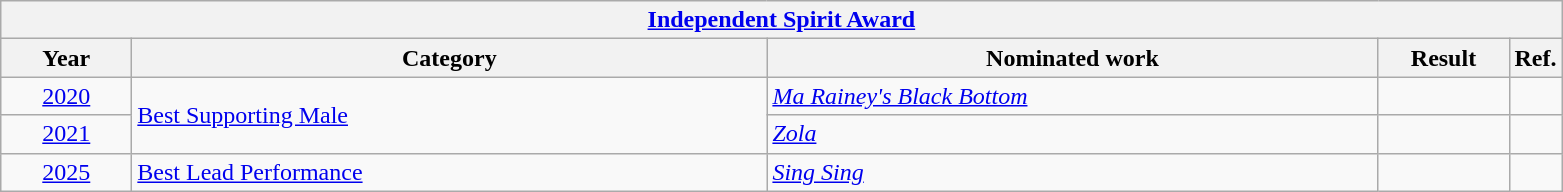<table class=wikitable>
<tr>
<th colspan=5><a href='#'>Independent Spirit Award</a></th>
</tr>
<tr>
<th scope="col" style="width:5em;">Year</th>
<th scope="col" style="width:26em;">Category</th>
<th scope="col" style="width:25em;">Nominated work</th>
<th scope="col" style="width:5em;">Result</th>
<th>Ref.</th>
</tr>
<tr>
<td style="text-align:center;"><a href='#'>2020</a></td>
<td rowspan="2"><a href='#'>Best Supporting Male</a></td>
<td><em><a href='#'>Ma Rainey's Black Bottom</a></em></td>
<td></td>
<td></td>
</tr>
<tr>
<td style="text-align:center;"><a href='#'>2021</a></td>
<td><em><a href='#'>Zola</a></em></td>
<td></td>
<td></td>
</tr>
<tr>
<td style="text-align:center;"><a href='#'>2025</a></td>
<td><a href='#'>Best Lead Performance</a></td>
<td><em><a href='#'>Sing Sing</a></em></td>
<td></td>
<td></td>
</tr>
</table>
